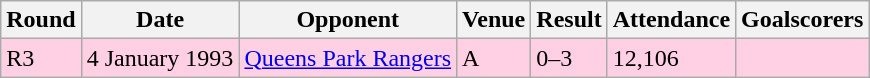<table class="wikitable">
<tr>
<th>Round</th>
<th>Date</th>
<th>Opponent</th>
<th>Venue</th>
<th>Result</th>
<th>Attendance</th>
<th>Goalscorers</th>
</tr>
<tr style="background-color: #ffd0e3;">
<td>R3</td>
<td>4 January 1993</td>
<td><a href='#'>Queens Park Rangers</a></td>
<td>A</td>
<td>0–3</td>
<td>12,106</td>
<td></td>
</tr>
</table>
